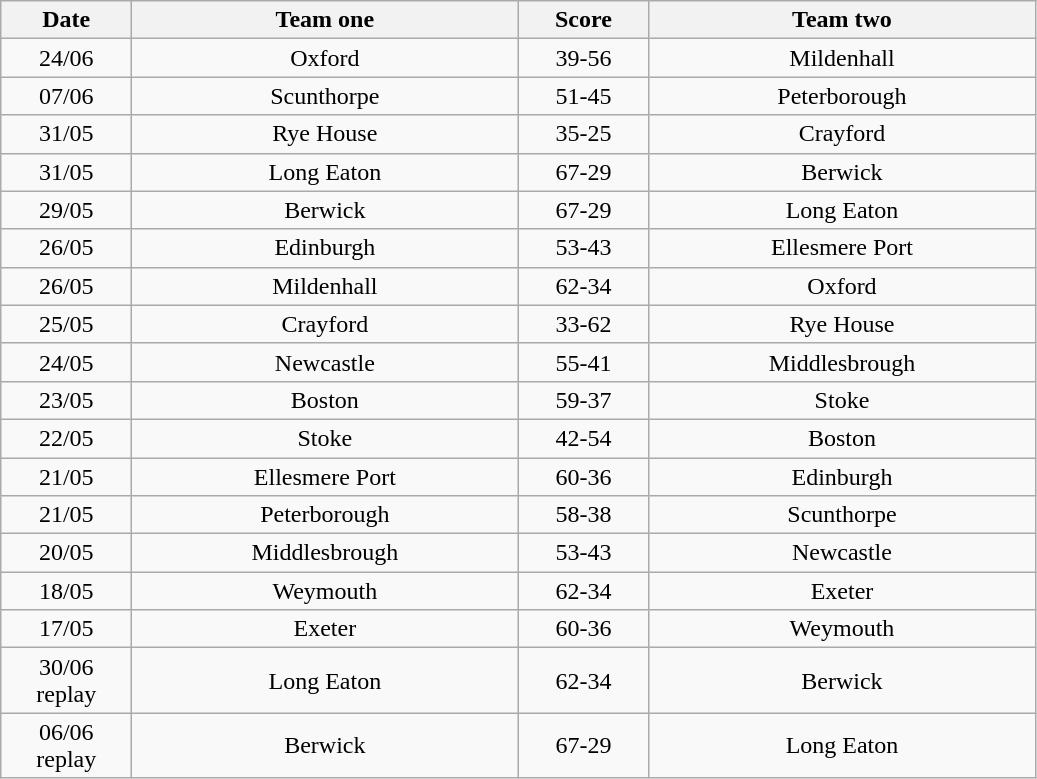<table class="wikitable" style="text-align: center">
<tr>
<th width=80>Date</th>
<th width=250>Team one</th>
<th width=80>Score</th>
<th width=250>Team two</th>
</tr>
<tr>
<td>24/06</td>
<td>Oxford</td>
<td>39-56</td>
<td>Mildenhall</td>
</tr>
<tr>
<td>07/06</td>
<td>Scunthorpe</td>
<td>51-45</td>
<td>Peterborough</td>
</tr>
<tr>
<td>31/05</td>
<td>Rye House</td>
<td>35-25</td>
<td>Crayford</td>
</tr>
<tr>
<td>31/05</td>
<td>Long Eaton</td>
<td>67-29</td>
<td>Berwick</td>
</tr>
<tr>
<td>29/05</td>
<td>Berwick</td>
<td>67-29</td>
<td>Long Eaton</td>
</tr>
<tr>
<td>26/05</td>
<td>Edinburgh</td>
<td>53-43</td>
<td>Ellesmere Port</td>
</tr>
<tr>
<td>26/05</td>
<td>Mildenhall</td>
<td>62-34</td>
<td>Oxford</td>
</tr>
<tr>
<td>25/05</td>
<td>Crayford</td>
<td>33-62</td>
<td>Rye House</td>
</tr>
<tr>
<td>24/05</td>
<td>Newcastle</td>
<td>55-41</td>
<td>Middlesbrough</td>
</tr>
<tr>
<td>23/05</td>
<td>Boston</td>
<td>59-37</td>
<td>Stoke</td>
</tr>
<tr>
<td>22/05</td>
<td>Stoke</td>
<td>42-54</td>
<td>Boston</td>
</tr>
<tr>
<td>21/05</td>
<td>Ellesmere Port</td>
<td>60-36</td>
<td>Edinburgh</td>
</tr>
<tr>
<td>21/05</td>
<td>Peterborough</td>
<td>58-38</td>
<td>Scunthorpe</td>
</tr>
<tr>
<td>20/05</td>
<td>Middlesbrough</td>
<td>53-43</td>
<td>Newcastle</td>
</tr>
<tr>
<td>18/05</td>
<td>Weymouth</td>
<td>62-34</td>
<td>Exeter</td>
</tr>
<tr>
<td>17/05</td>
<td>Exeter</td>
<td>60-36</td>
<td>Weymouth</td>
</tr>
<tr>
<td>30/06<br>replay</td>
<td>Long Eaton</td>
<td>62-34</td>
<td>Berwick</td>
</tr>
<tr>
<td>06/06<br>replay</td>
<td>Berwick</td>
<td>67-29</td>
<td>Long Eaton</td>
</tr>
</table>
